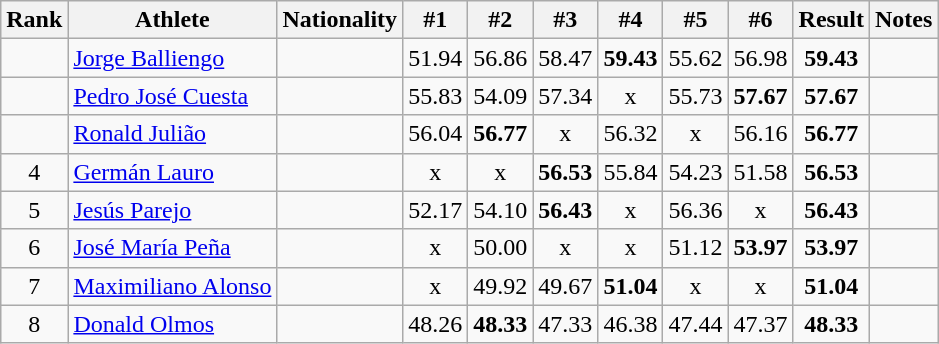<table class="wikitable sortable" style="text-align:center">
<tr>
<th>Rank</th>
<th>Athlete</th>
<th>Nationality</th>
<th>#1</th>
<th>#2</th>
<th>#3</th>
<th>#4</th>
<th>#5</th>
<th>#6</th>
<th>Result</th>
<th>Notes</th>
</tr>
<tr>
<td></td>
<td align="left"><a href='#'>Jorge Balliengo</a></td>
<td align=left></td>
<td>51.94</td>
<td>56.86</td>
<td>58.47</td>
<td><strong>59.43</strong></td>
<td>55.62</td>
<td>56.98</td>
<td><strong>59.43</strong></td>
<td></td>
</tr>
<tr>
<td></td>
<td align="left"><a href='#'>Pedro José Cuesta</a></td>
<td align=left></td>
<td>55.83</td>
<td>54.09</td>
<td>57.34</td>
<td>x</td>
<td>55.73</td>
<td><strong>57.67</strong></td>
<td><strong>57.67</strong></td>
<td></td>
</tr>
<tr>
<td></td>
<td align="left"><a href='#'>Ronald Julião</a></td>
<td align=left></td>
<td>56.04</td>
<td><strong>56.77</strong></td>
<td>x</td>
<td>56.32</td>
<td>x</td>
<td>56.16</td>
<td><strong>56.77</strong></td>
<td></td>
</tr>
<tr>
<td>4</td>
<td align="left"><a href='#'>Germán Lauro</a></td>
<td align=left></td>
<td>x</td>
<td>x</td>
<td><strong>56.53</strong></td>
<td>55.84</td>
<td>54.23</td>
<td>51.58</td>
<td><strong>56.53</strong></td>
<td></td>
</tr>
<tr>
<td>5</td>
<td align="left"><a href='#'>Jesús Parejo</a></td>
<td align=left></td>
<td>52.17</td>
<td>54.10</td>
<td><strong>56.43</strong></td>
<td>x</td>
<td>56.36</td>
<td>x</td>
<td><strong>56.43</strong></td>
<td></td>
</tr>
<tr>
<td>6</td>
<td align="left"><a href='#'>José María Peña</a></td>
<td align=left></td>
<td>x</td>
<td>50.00</td>
<td>x</td>
<td>x</td>
<td>51.12</td>
<td><strong>53.97</strong></td>
<td><strong>53.97</strong></td>
<td></td>
</tr>
<tr>
<td>7</td>
<td align="left"><a href='#'>Maximiliano Alonso</a></td>
<td align=left></td>
<td>x</td>
<td>49.92</td>
<td>49.67</td>
<td><strong>51.04</strong></td>
<td>x</td>
<td>x</td>
<td><strong>51.04</strong></td>
<td></td>
</tr>
<tr>
<td>8</td>
<td align="left"><a href='#'>Donald Olmos</a></td>
<td align=left></td>
<td>48.26</td>
<td><strong>48.33</strong></td>
<td>47.33</td>
<td>46.38</td>
<td>47.44</td>
<td>47.37</td>
<td><strong>48.33</strong></td>
<td></td>
</tr>
</table>
